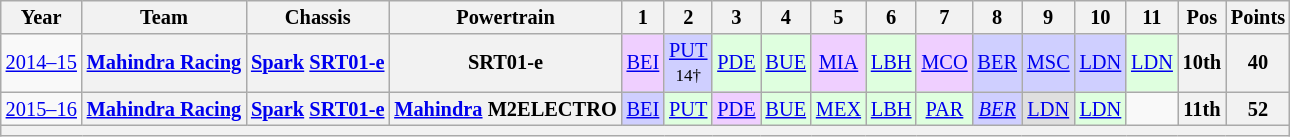<table class="wikitable" style="text-align:center; font-size:85%">
<tr>
<th>Year</th>
<th>Team</th>
<th>Chassis</th>
<th>Powertrain</th>
<th>1</th>
<th>2</th>
<th>3</th>
<th>4</th>
<th>5</th>
<th>6</th>
<th>7</th>
<th>8</th>
<th>9</th>
<th>10</th>
<th>11</th>
<th>Pos</th>
<th>Points</th>
</tr>
<tr>
<td nowrap><a href='#'>2014–15</a></td>
<th nowrap><a href='#'>Mahindra Racing</a></th>
<th nowrap><a href='#'>Spark</a> <a href='#'>SRT01-e</a></th>
<th nowrap>SRT01-e</th>
<td style="background:#EFCFFF;"><a href='#'>BEI</a><br></td>
<td style="background:#CFCFFF;"><a href='#'>PUT</a><br><small>14†</small></td>
<td style="background:#DFFFDF;"><a href='#'>PDE</a><br></td>
<td style="background:#DFFFDF;"><a href='#'>BUE</a><br></td>
<td style="background:#EFCFFF;"><a href='#'>MIA</a><br></td>
<td style="background:#DFFFDF;"><a href='#'>LBH</a><br></td>
<td style="background:#EFCFFF;"><a href='#'>MCO</a><br></td>
<td style="background:#CFCFFF;"><a href='#'>BER</a><br></td>
<td style="background:#CFCFFF;"><a href='#'>MSC</a><br></td>
<td style="background:#CFCFFF;"><a href='#'>LDN</a><br></td>
<td style="background:#DFFFDF;"><a href='#'>LDN</a><br></td>
<th>10th</th>
<th>40</th>
</tr>
<tr>
<td nowrap><a href='#'>2015–16</a></td>
<th nowrap><a href='#'>Mahindra Racing</a></th>
<th nowrap><a href='#'>Spark</a> <a href='#'>SRT01-e</a></th>
<th nowrap><a href='#'>Mahindra</a> M2ELECTRO</th>
<td style="background:#CFCFFF;"><a href='#'>BEI</a><br></td>
<td style="background:#DFFFDF;"><a href='#'>PUT</a><br></td>
<td style="background:#EFCFFF;"><a href='#'>PDE</a><br></td>
<td style="background:#DFFFDF;"><a href='#'>BUE</a><br></td>
<td style="background:#DFFFDF;"><a href='#'>MEX</a><br></td>
<td style="background:#DFFFDF;"><a href='#'>LBH</a><br></td>
<td style="background:#DFFFDF;"><a href='#'>PAR</a><br></td>
<td style="background:#CFCFFF;"><em><a href='#'>BER</a></em><br></td>
<td style="background:#DFDFDF;"><a href='#'>LDN</a><br></td>
<td style="background:#DFFFDF;"><a href='#'>LDN</a><br></td>
<td></td>
<th>11th</th>
<th>52</th>
</tr>
<tr>
<th colspan="17"></th>
</tr>
</table>
